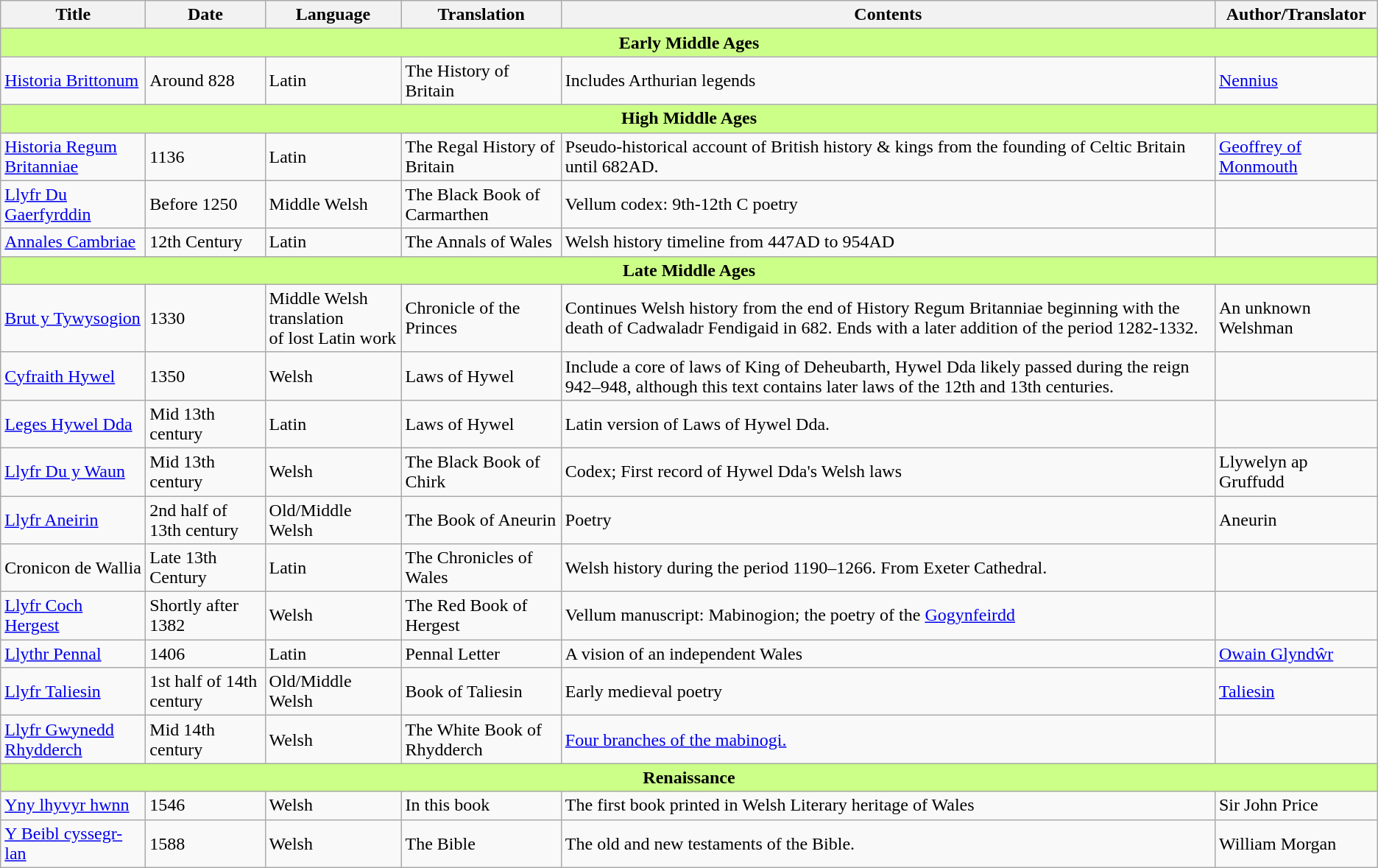<table class="wikitable">
<tr>
<th>Title</th>
<th>Date</th>
<th>Language</th>
<th>Translation</th>
<th>Contents</th>
<th>Author/Translator</th>
</tr>
<tr>
<th style="background:#CCFF88;" colspan=6>Early Middle Ages</th>
</tr>
<tr>
<td><a href='#'>Historia Brittonum</a></td>
<td>Around 828</td>
<td>Latin</td>
<td>The History of Britain</td>
<td>Includes Arthurian legends</td>
<td><a href='#'>Nennius</a></td>
</tr>
<tr>
<th style="background:#CCFF88;" colspan=6>High Middle Ages</th>
</tr>
<tr>
<td><a href='#'>Historia Regum Britanniae</a></td>
<td>1136</td>
<td>Latin</td>
<td>The Regal History of Britain</td>
<td>Pseudo-historical account of British history & kings from the founding of Celtic Britain until 682AD.</td>
<td><a href='#'>Geoffrey of Monmouth</a></td>
</tr>
<tr>
<td><a href='#'>Llyfr Du Gaerfyrddin</a></td>
<td>Before 1250</td>
<td>Middle Welsh</td>
<td>The Black Book of Carmarthen</td>
<td>Vellum codex: 9th-12th C poetry</td>
<td></td>
</tr>
<tr>
<td><a href='#'>Annales Cambriae</a></td>
<td>12th Century</td>
<td>Latin</td>
<td>The Annals of Wales</td>
<td>Welsh history timeline from 447AD to 954AD </td>
<td></td>
</tr>
<tr>
<th style="background:#CCFF88;" colspan=6>Late Middle Ages</th>
</tr>
<tr>
<td><a href='#'>Brut y Tywysogion</a></td>
<td>1330</td>
<td>Middle Welsh translation<br>of lost Latin work</td>
<td>Chronicle of the Princes</td>
<td>Continues Welsh history from the end of History Regum Britanniae beginning with the death of Cadwaladr Fendigaid in 682. Ends with a later addition of the period 1282-1332.</td>
<td>An unknown Welshman</td>
</tr>
<tr>
<td><a href='#'>Cyfraith Hywel</a></td>
<td>1350</td>
<td>Welsh</td>
<td>Laws of Hywel</td>
<td>Include a core of laws of King of Deheubarth, Hywel Dda likely passed during the reign 942–948, although this text contains later laws of the 12th and 13th centuries.</td>
<td></td>
</tr>
<tr>
<td><a href='#'>Leges Hywel Dda</a></td>
<td>Mid 13th century</td>
<td>Latin</td>
<td>Laws of Hywel</td>
<td>Latin version of Laws of Hywel Dda.</td>
<td></td>
</tr>
<tr>
<td><a href='#'>Llyfr Du y Waun</a></td>
<td>Mid 13th century</td>
<td>Welsh</td>
<td>The Black Book of Chirk</td>
<td>Codex; First record of Hywel Dda's Welsh laws</td>
<td>Llywelyn ap Gruffudd</td>
</tr>
<tr>
<td><a href='#'>Llyfr Aneirin</a></td>
<td>2nd half of 13th century</td>
<td>Old/Middle Welsh</td>
<td>The Book of Aneurin</td>
<td>Poetry</td>
<td>Aneurin</td>
</tr>
<tr>
<td>Cronicon de Wallia</td>
<td>Late 13th Century</td>
<td>Latin</td>
<td>The Chronicles of Wales</td>
<td>Welsh history during the period 1190–1266. From Exeter Cathedral.</td>
<td></td>
</tr>
<tr>
<td><a href='#'>Llyfr Coch Hergest</a></td>
<td>Shortly after 1382</td>
<td>Welsh</td>
<td>The Red Book of Hergest</td>
<td>Vellum manuscript: Mabinogion; the poetry of the <a href='#'>Gogynfeirdd</a></td>
<td></td>
</tr>
<tr>
<td><a href='#'>Llythr Pennal</a></td>
<td>1406</td>
<td>Latin</td>
<td>Pennal Letter</td>
<td>A vision of an independent Wales</td>
<td><a href='#'>Owain Glyndŵr</a></td>
</tr>
<tr>
<td><a href='#'>Llyfr Taliesin</a></td>
<td>1st half of 14th century</td>
<td>Old/Middle Welsh</td>
<td>Book of Taliesin</td>
<td>Early medieval poetry</td>
<td><a href='#'>Taliesin</a></td>
</tr>
<tr>
<td><a href='#'>Llyfr Gwynedd Rhydderch</a></td>
<td>Mid 14th century</td>
<td>Welsh</td>
<td>The White Book of Rhydderch</td>
<td><a href='#'>Four branches of the mabinogi.</a></td>
<td></td>
</tr>
<tr>
<th style="background:#CCFF88;" colspan=6>Renaissance</th>
</tr>
<tr>
<td><a href='#'>Yny lhyvyr hwnn</a></td>
<td>1546</td>
<td>Welsh</td>
<td>In this book</td>
<td>The first book printed in Welsh Literary heritage of Wales</td>
<td>Sir John Price</td>
</tr>
<tr>
<td><a href='#'>Y Beibl cyssegr-lan</a></td>
<td 1588)>1588</td>
<td>Welsh</td>
<td>The Bible</td>
<td>The old and new testaments of the Bible.</td>
<td>William Morgan</td>
</tr>
</table>
